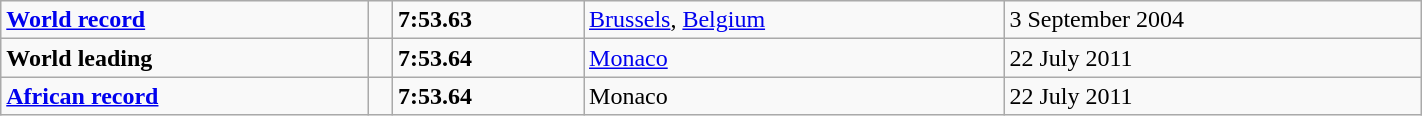<table class="wikitable" width=75%>
<tr>
<td><strong><a href='#'>World record</a></strong></td>
<td></td>
<td><strong>7:53.63</strong></td>
<td><a href='#'>Brussels</a>, <a href='#'>Belgium</a></td>
<td>3 September 2004</td>
</tr>
<tr>
<td><strong>World leading</strong></td>
<td></td>
<td><strong>7:53.64</strong></td>
<td><a href='#'>Monaco</a></td>
<td>22 July 2011</td>
</tr>
<tr>
<td><strong><a href='#'>African record</a></strong></td>
<td></td>
<td><strong>7:53.64</strong></td>
<td>Monaco</td>
<td>22 July 2011</td>
</tr>
</table>
